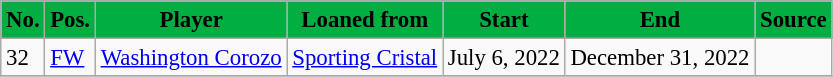<table class="wikitable sortable" style="text-align:center; font-size:95%; text-align:left;">
<tr>
<th style="background:#00AE42; color:#000000">No.</th>
<th style="background:#00AE42; color:#000000">Pos.</th>
<th style="background:#00AE42; color:#000000">Player</th>
<th style="background:#00AE42; color:#000000">Loaned from</th>
<th style="background:#00AE42; color:#000000">Start</th>
<th style="background:#00AE42; color:#000000">End</th>
<th style="background:#00AE42; color:#000000">Source</th>
</tr>
<tr>
<td>32</td>
<td><a href='#'>FW</a></td>
<td> <a href='#'>Washington Corozo</a></td>
<td> <a href='#'>Sporting Cristal</a></td>
<td>July 6, 2022</td>
<td>December 31, 2022</td>
<td></td>
</tr>
<tr>
</tr>
</table>
